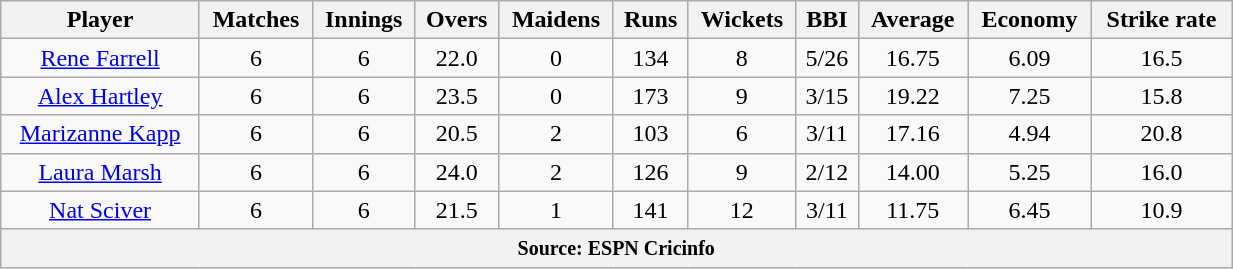<table class="wikitable" style="text-align:center; width:65%;">
<tr>
<th>Player</th>
<th>Matches</th>
<th>Innings</th>
<th>Overs</th>
<th>Maidens</th>
<th>Runs</th>
<th>Wickets</th>
<th>BBI</th>
<th>Average</th>
<th>Economy</th>
<th>Strike rate</th>
</tr>
<tr>
<td><a href='#'>Rene Farrell</a></td>
<td>6</td>
<td>6</td>
<td>22.0</td>
<td>0</td>
<td>134</td>
<td>8</td>
<td>5/26</td>
<td>16.75</td>
<td>6.09</td>
<td>16.5</td>
</tr>
<tr>
<td><a href='#'>Alex Hartley</a></td>
<td>6</td>
<td>6</td>
<td>23.5</td>
<td>0</td>
<td>173</td>
<td>9</td>
<td>3/15</td>
<td>19.22</td>
<td>7.25</td>
<td>15.8</td>
</tr>
<tr>
<td><a href='#'>Marizanne Kapp</a></td>
<td>6</td>
<td>6</td>
<td>20.5</td>
<td>2</td>
<td>103</td>
<td>6</td>
<td>3/11</td>
<td>17.16</td>
<td>4.94</td>
<td>20.8</td>
</tr>
<tr>
<td><a href='#'>Laura Marsh</a></td>
<td>6</td>
<td>6</td>
<td>24.0</td>
<td>2</td>
<td>126</td>
<td>9</td>
<td>2/12</td>
<td>14.00</td>
<td>5.25</td>
<td>16.0</td>
</tr>
<tr>
<td><a href='#'>Nat Sciver</a></td>
<td>6</td>
<td>6</td>
<td>21.5</td>
<td>1</td>
<td>141</td>
<td>12</td>
<td>3/11</td>
<td>11.75</td>
<td>6.45</td>
<td>10.9</td>
</tr>
<tr>
<th colspan="13"><small>Source: ESPN Cricinfo </small></th>
</tr>
</table>
